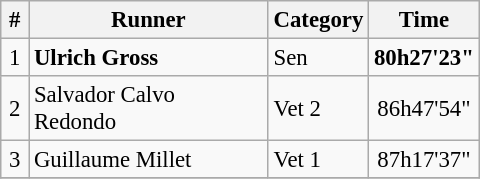<table class="wikitable" style="font-size:95%;width:320px;">
<tr>
<th width=6%>#</th>
<th width=54%>Runner</th>
<th width=20%>Category</th>
<th width=20%>Time</th>
</tr>
<tr>
<td align=center>1</td>
<td> <strong>Ulrich Gross</strong></td>
<td>Sen</td>
<td align=center><strong>80h27'23"</strong></td>
</tr>
<tr>
<td align=center>2</td>
<td> Salvador Calvo Redondo</td>
<td>Vet 2</td>
<td align=center>86h47'54"</td>
</tr>
<tr>
<td align=center>3</td>
<td> Guillaume Millet</td>
<td>Vet 1</td>
<td align=center>87h17'37"</td>
</tr>
<tr>
</tr>
</table>
